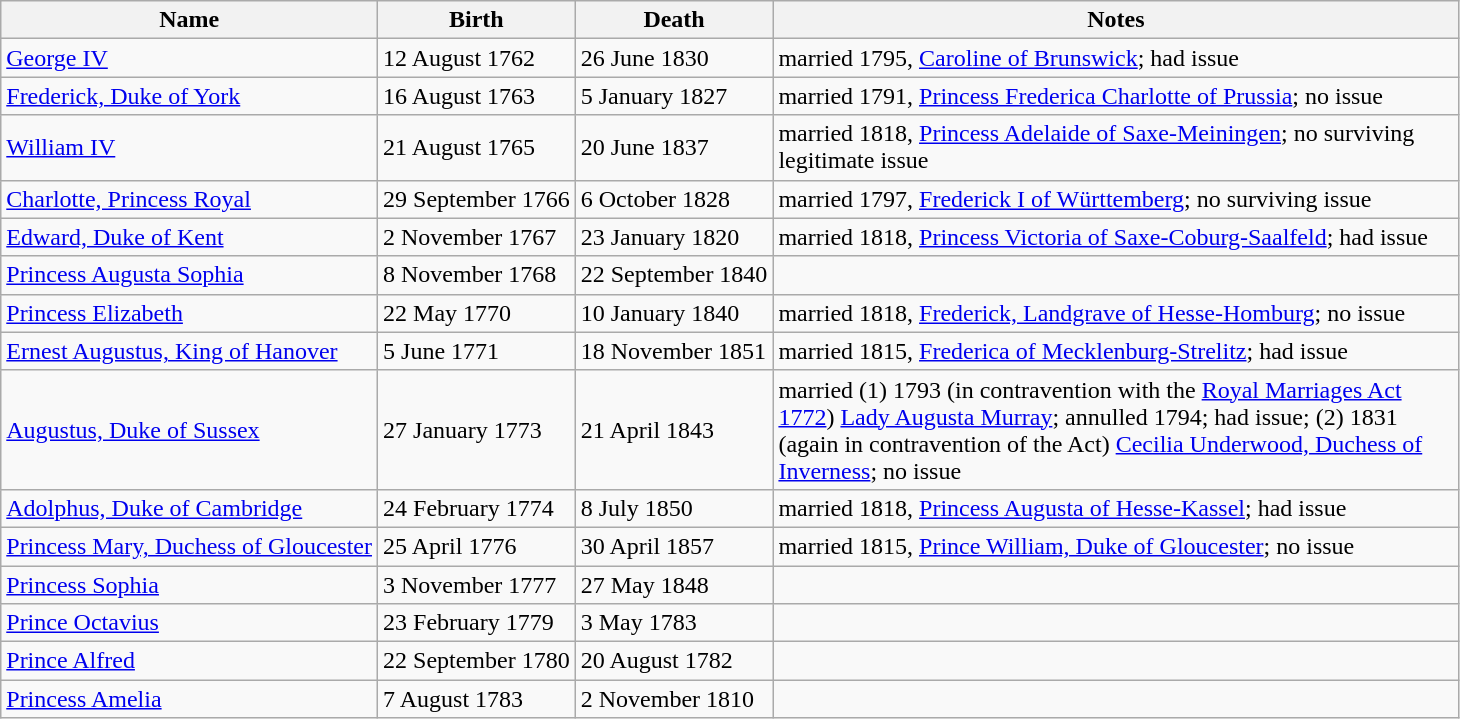<table class="wikitable">
<tr>
<th>Name</th>
<th>Birth</th>
<th>Death</th>
<th width=450>Notes</th>
</tr>
<tr>
<td><a href='#'>George IV</a></td>
<td>12 August 1762</td>
<td>26 June 1830</td>
<td>married 1795, <a href='#'>Caroline of Brunswick</a>; had issue</td>
</tr>
<tr>
<td><a href='#'>Frederick, Duke of York</a></td>
<td>16 August 1763</td>
<td>5 January 1827</td>
<td>married 1791, <a href='#'>Princess Frederica Charlotte of Prussia</a>; no issue</td>
</tr>
<tr>
<td><a href='#'>William IV</a></td>
<td>21 August 1765</td>
<td>20 June 1837</td>
<td>married 1818, <a href='#'>Princess Adelaide of Saxe-Meiningen</a>; no surviving legitimate issue</td>
</tr>
<tr>
<td><a href='#'>Charlotte, Princess Royal</a></td>
<td>29 September 1766</td>
<td>6 October 1828</td>
<td>married 1797, <a href='#'>Frederick I of Württemberg</a>; no surviving issue</td>
</tr>
<tr>
<td><a href='#'>Edward, Duke of Kent</a></td>
<td>2 November 1767</td>
<td>23 January 1820</td>
<td>married 1818, <a href='#'>Princess Victoria of Saxe-Coburg-Saalfeld</a>; had issue</td>
</tr>
<tr>
<td><a href='#'>Princess Augusta Sophia</a></td>
<td>8 November 1768</td>
<td>22 September 1840</td>
<td></td>
</tr>
<tr>
<td><a href='#'>Princess Elizabeth</a></td>
<td>22 May 1770</td>
<td>10 January 1840</td>
<td>married 1818, <a href='#'>Frederick, Landgrave of Hesse-Homburg</a>; no issue</td>
</tr>
<tr>
<td><a href='#'>Ernest Augustus, King of Hanover</a></td>
<td>5 June 1771</td>
<td>18 November 1851</td>
<td>married 1815, <a href='#'>Frederica of Mecklenburg-Strelitz</a>; had issue</td>
</tr>
<tr>
<td><a href='#'>Augustus, Duke of Sussex</a></td>
<td>27 January 1773</td>
<td>21 April 1843</td>
<td>married (1) 1793 (in contravention with the <a href='#'>Royal Marriages Act 1772</a>) <a href='#'>Lady Augusta Murray</a>; annulled 1794; had issue; (2) 1831 (again in contravention of the Act) <a href='#'>Cecilia Underwood, Duchess of Inverness</a>; no issue</td>
</tr>
<tr>
<td><a href='#'>Adolphus, Duke of Cambridge</a></td>
<td>24 February 1774</td>
<td>8 July 1850</td>
<td>married 1818, <a href='#'>Princess Augusta of Hesse-Kassel</a>; had issue</td>
</tr>
<tr>
<td><a href='#'>Princess Mary, Duchess of Gloucester</a></td>
<td>25 April 1776</td>
<td>30 April 1857</td>
<td>married 1815, <a href='#'>Prince William, Duke of Gloucester</a>; no issue</td>
</tr>
<tr>
<td><a href='#'>Princess Sophia</a></td>
<td>3 November 1777</td>
<td>27 May 1848</td>
<td></td>
</tr>
<tr>
<td><a href='#'>Prince Octavius</a></td>
<td>23 February 1779</td>
<td>3 May 1783</td>
<td></td>
</tr>
<tr>
<td><a href='#'>Prince Alfred</a></td>
<td>22 September 1780</td>
<td>20 August 1782</td>
<td></td>
</tr>
<tr>
<td><a href='#'>Princess Amelia</a></td>
<td>7 August 1783</td>
<td>2 November 1810</td>
<td></td>
</tr>
</table>
